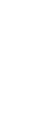<table style="margin:0 auto;">
<tr>
<td><br>










</td>
<td style="padding:4.9em 0 0 2em;vertical-align:top;background-color:white;"></td>
<td style="padding:4.9em 0 0 0;width:300px;vertical-align:top;"></td>
</tr>
</table>
